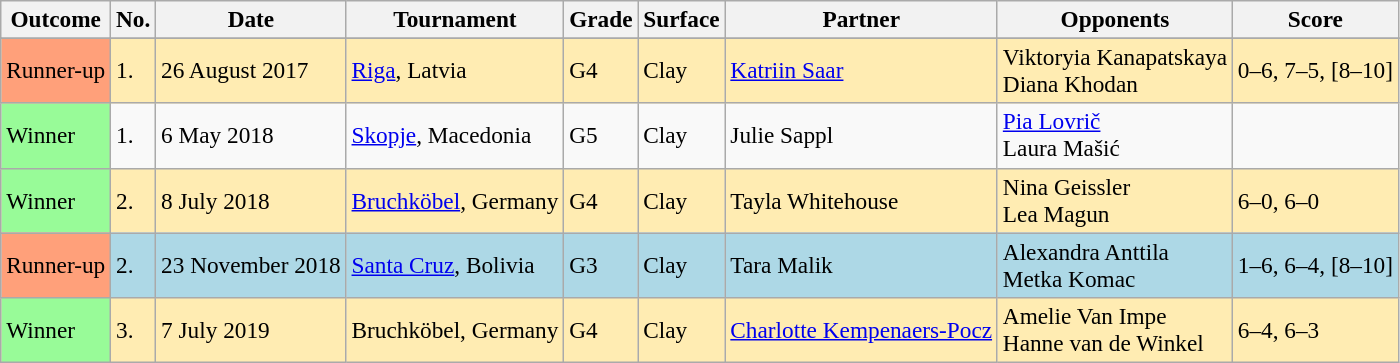<table class="sortable wikitable" style=font-size:97%>
<tr>
<th>Outcome</th>
<th>No.</th>
<th>Date</th>
<th>Tournament</th>
<th>Grade</th>
<th>Surface</th>
<th>Partner</th>
<th>Opponents</th>
<th>Score</th>
</tr>
<tr>
</tr>
<tr bgcolor=#ffecb2>
<td style="background:#ffa07a;">Runner-up</td>
<td>1.</td>
<td>26 August 2017</td>
<td><a href='#'>Riga</a>, Latvia</td>
<td>G4</td>
<td>Clay</td>
<td> <a href='#'>Katriin Saar</a></td>
<td> Viktoryia Kanapatskaya <br>  Diana Khodan</td>
<td>0–6, 7–5, [8–10]</td>
</tr>
<tr>
<td bgcolor="98FB98">Winner</td>
<td>1.</td>
<td>6 May 2018</td>
<td><a href='#'>Skopje</a>, Macedonia</td>
<td>G5</td>
<td>Clay</td>
<td> Julie Sappl</td>
<td> <a href='#'>Pia Lovrič</a> <br>  Laura Mašić</td>
<td></td>
</tr>
<tr bgcolor=#ffecb2>
<td bgcolor="98FB98">Winner</td>
<td>2.</td>
<td>8 July 2018</td>
<td><a href='#'>Bruchköbel</a>, Germany</td>
<td>G4</td>
<td>Clay</td>
<td> Tayla Whitehouse</td>
<td> Nina Geissler <br>  Lea Magun</td>
<td>6–0, 6–0</td>
</tr>
<tr bgcolor="lightblue">
<td style="background:#ffa07a;">Runner-up</td>
<td>2.</td>
<td>23 November 2018</td>
<td><a href='#'>Santa Cruz</a>, Bolivia</td>
<td>G3</td>
<td>Clay</td>
<td> Tara Malik</td>
<td> Alexandra Anttila <br>  Metka Komac</td>
<td>1–6, 6–4, [8–10]</td>
</tr>
<tr bgcolor=#ffecb2>
<td bgcolor="98FB98">Winner</td>
<td>3.</td>
<td>7 July 2019</td>
<td>Bruchköbel, Germany</td>
<td>G4</td>
<td>Clay</td>
<td> <a href='#'>Charlotte Kempenaers-Pocz</a></td>
<td> Amelie Van Impe <br>  Hanne van de Winkel</td>
<td>6–4, 6–3</td>
</tr>
</table>
